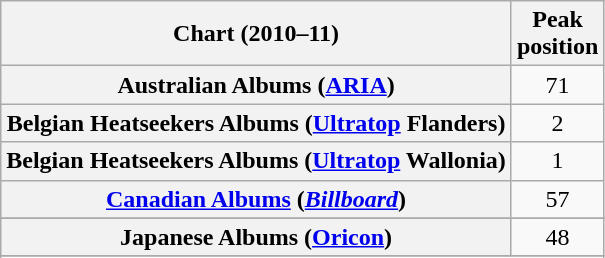<table class="wikitable sortable plainrowheaders" style="text-align:center">
<tr>
<th scope="col">Chart (2010–11)</th>
<th scope="col">Peak<br>position</th>
</tr>
<tr>
<th scope="row">Australian Albums (<a href='#'>ARIA</a>)</th>
<td>71</td>
</tr>
<tr>
<th scope="row">Belgian Heatseekers Albums (<a href='#'>Ultratop</a> Flanders)</th>
<td>2</td>
</tr>
<tr>
<th scope="row">Belgian Heatseekers Albums (<a href='#'>Ultratop</a> Wallonia)</th>
<td>1</td>
</tr>
<tr>
<th scope="row"><a href='#'>Canadian Albums</a> (<em><a href='#'>Billboard</a></em>)</th>
<td>57</td>
</tr>
<tr>
</tr>
<tr>
</tr>
<tr>
<th scope="row">Japanese Albums (<a href='#'>Oricon</a>)</th>
<td>48</td>
</tr>
<tr>
</tr>
<tr>
</tr>
<tr>
</tr>
<tr>
</tr>
<tr>
</tr>
<tr>
</tr>
</table>
